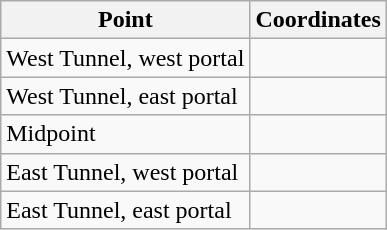<table class="wikitable">
<tr>
<th>Point</th>
<th>Coordinates</th>
</tr>
<tr>
<td>West Tunnel, west portal</td>
<td></td>
</tr>
<tr>
<td>West Tunnel, east portal</td>
<td></td>
</tr>
<tr>
<td>Midpoint</td>
<td></td>
</tr>
<tr>
<td>East Tunnel, west portal</td>
<td></td>
</tr>
<tr>
<td>East Tunnel, east portal</td>
<td></td>
</tr>
</table>
